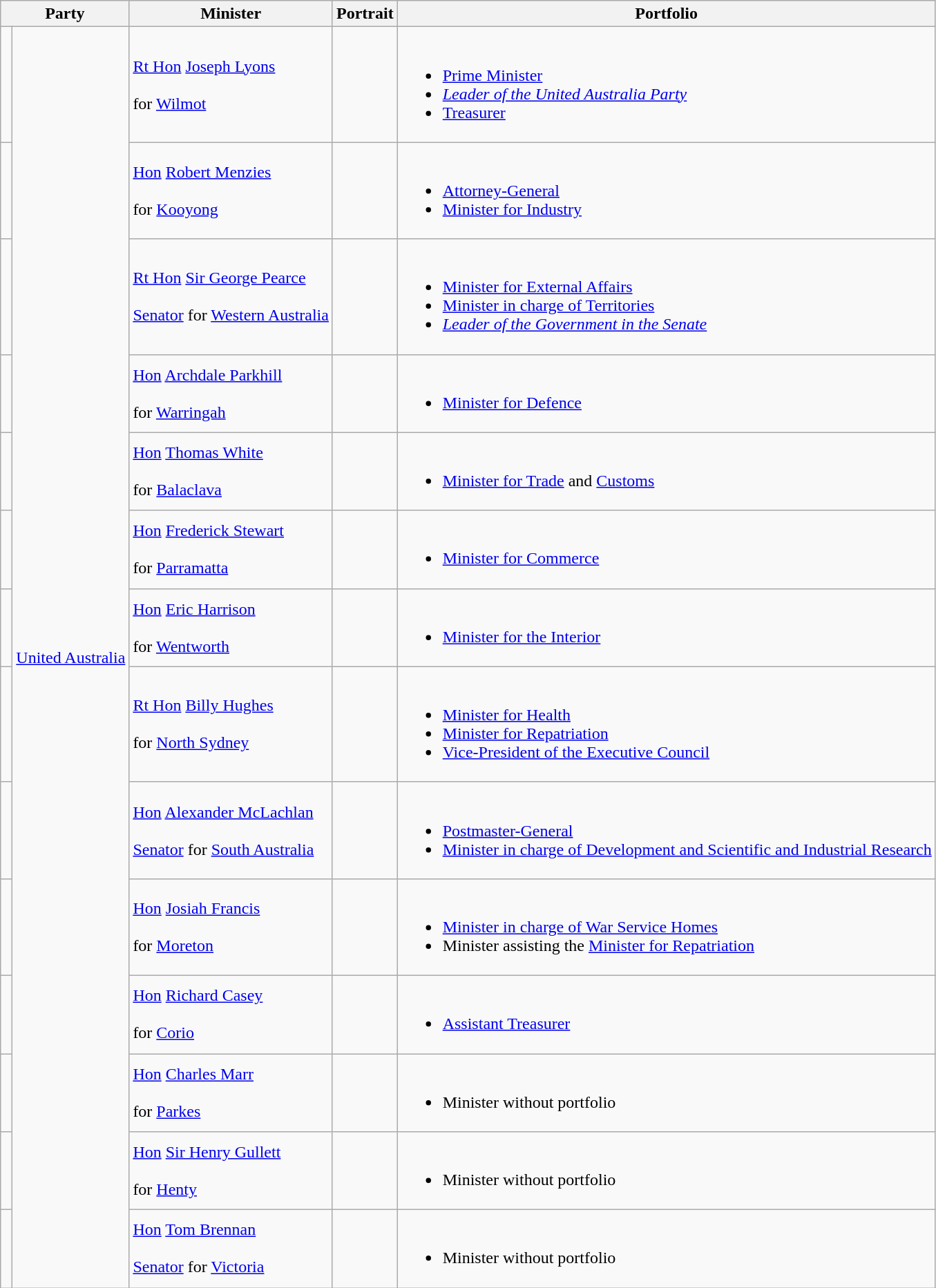<table class="wikitable sortable">
<tr>
<th colspan="2">Party</th>
<th>Minister</th>
<th>Portrait</th>
<th>Portfolio</th>
</tr>
<tr>
<td> </td>
<td rowspan=14><a href='#'>United Australia</a></td>
<td><a href='#'>Rt Hon</a> <a href='#'>Joseph Lyons</a> <br><br> for <a href='#'>Wilmot</a> <br></td>
<td></td>
<td><br><ul><li><a href='#'>Prime Minister</a></li><li><em><a href='#'>Leader of the United Australia Party</a></em></li><li><a href='#'>Treasurer</a></li></ul></td>
</tr>
<tr>
<td> </td>
<td><a href='#'>Hon</a> <a href='#'>Robert Menzies</a>  <br><br> for <a href='#'>Kooyong</a> <br></td>
<td></td>
<td><br><ul><li><a href='#'>Attorney-General</a></li><li><a href='#'>Minister for Industry</a></li></ul></td>
</tr>
<tr>
<td> </td>
<td><a href='#'>Rt Hon</a> <a href='#'>Sir George Pearce</a>  <br><br><a href='#'>Senator</a> for <a href='#'>Western Australia</a> <br></td>
<td></td>
<td><br><ul><li><a href='#'>Minister for External Affairs</a></li><li><a href='#'>Minister in charge of Territories</a></li><li><em><a href='#'>Leader of the Government in the Senate</a></em></li></ul></td>
</tr>
<tr>
<td> </td>
<td><a href='#'>Hon</a> <a href='#'>Archdale Parkhill</a> <br><br> for <a href='#'>Warringah</a> <br></td>
<td></td>
<td><br><ul><li><a href='#'>Minister for Defence</a></li></ul></td>
</tr>
<tr>
<td> </td>
<td><a href='#'>Hon</a> <a href='#'>Thomas White</a>   <br><br> for <a href='#'>Balaclava</a> <br></td>
<td></td>
<td><br><ul><li><a href='#'>Minister for Trade</a> and <a href='#'>Customs</a></li></ul></td>
</tr>
<tr>
<td> </td>
<td><a href='#'>Hon</a> <a href='#'>Frederick Stewart</a> <br><br> for <a href='#'>Parramatta</a> <br></td>
<td></td>
<td><br><ul><li><a href='#'>Minister for Commerce</a></li></ul></td>
</tr>
<tr>
<td> </td>
<td><a href='#'>Hon</a> <a href='#'>Eric Harrison</a> <br><br> for <a href='#'>Wentworth</a> <br></td>
<td></td>
<td><br><ul><li><a href='#'>Minister for the Interior</a></li></ul></td>
</tr>
<tr>
<td> </td>
<td><a href='#'>Rt Hon</a> <a href='#'>Billy Hughes</a>  <br><br> for <a href='#'>North Sydney</a> <br></td>
<td></td>
<td><br><ul><li><a href='#'>Minister for Health</a></li><li><a href='#'>Minister for Repatriation</a></li><li><a href='#'>Vice-President of the Executive Council</a></li></ul></td>
</tr>
<tr>
<td> </td>
<td><a href='#'>Hon</a> <a href='#'>Alexander McLachlan</a> <br><br><a href='#'>Senator</a> for <a href='#'>South Australia</a> <br></td>
<td></td>
<td><br><ul><li><a href='#'>Postmaster-General</a></li><li><a href='#'>Minister in charge of Development and Scientific and Industrial Research</a></li></ul></td>
</tr>
<tr>
<td> </td>
<td><a href='#'>Hon</a> <a href='#'>Josiah Francis</a> <br><br> for <a href='#'>Moreton</a> <br></td>
<td></td>
<td><br><ul><li><a href='#'>Minister in charge of War Service Homes</a></li><li>Minister assisting the <a href='#'>Minister for Repatriation</a></li></ul></td>
</tr>
<tr>
<td> </td>
<td><a href='#'>Hon</a> <a href='#'>Richard Casey</a>   <br><br> for <a href='#'>Corio</a> <br></td>
<td></td>
<td><br><ul><li><a href='#'>Assistant Treasurer</a></li></ul></td>
</tr>
<tr>
<td> </td>
<td><a href='#'>Hon</a> <a href='#'>Charles Marr</a>   <br><br> for <a href='#'>Parkes</a> <br></td>
<td></td>
<td><br><ul><li>Minister without portfolio</li></ul></td>
</tr>
<tr>
<td> </td>
<td><a href='#'>Hon</a> <a href='#'>Sir Henry Gullett</a>  <br><br> for <a href='#'>Henty</a> <br></td>
<td></td>
<td><br><ul><li>Minister without portfolio</li></ul></td>
</tr>
<tr>
<td> </td>
<td><a href='#'>Hon</a> <a href='#'>Tom Brennan</a>  <br><br><a href='#'>Senator</a> for <a href='#'>Victoria</a> <br></td>
<td></td>
<td><br><ul><li>Minister without portfolio</li></ul></td>
</tr>
</table>
